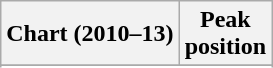<table class="wikitable sortable plainrowheaders">
<tr>
<th scope="col">Chart (2010–13)</th>
<th scope="col">Peak<br>position</th>
</tr>
<tr>
</tr>
<tr>
</tr>
<tr>
</tr>
<tr>
</tr>
<tr>
</tr>
<tr>
</tr>
<tr>
</tr>
<tr>
</tr>
<tr>
</tr>
<tr>
</tr>
<tr>
</tr>
<tr>
</tr>
<tr>
</tr>
<tr>
</tr>
<tr>
</tr>
</table>
